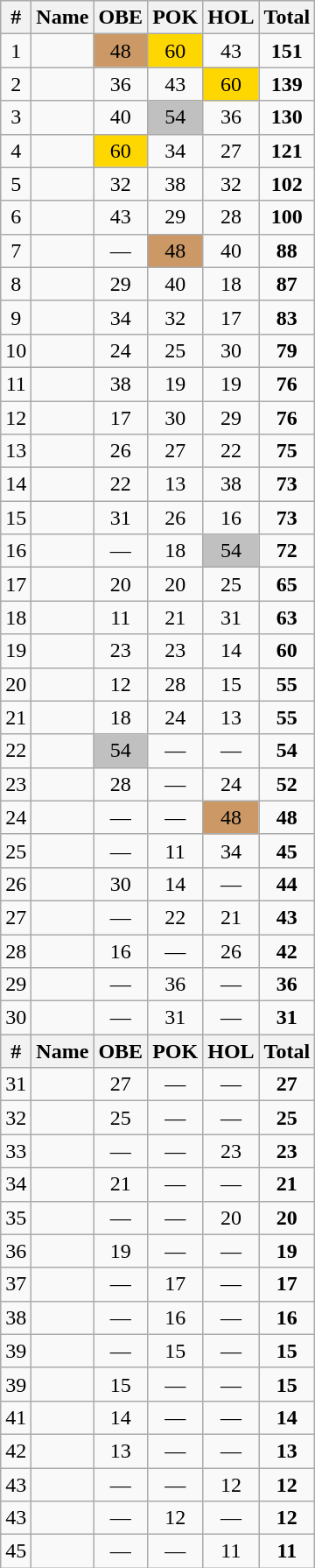<table class="wikitable sortable" style="text-align:center;">
<tr>
<th>#</th>
<th>Name</th>
<th>OBE</th>
<th>POK</th>
<th>HOL</th>
<th>Total</th>
</tr>
<tr>
<td>1</td>
<td align="left"></td>
<td bgcolor=CC9966>48</td>
<td bgcolor="gold">60</td>
<td>43</td>
<td><strong>151</strong></td>
</tr>
<tr>
<td>2</td>
<td align="left"></td>
<td>36</td>
<td>43</td>
<td bgcolor="gold">60</td>
<td><strong>139</strong></td>
</tr>
<tr>
<td>3</td>
<td align="left"></td>
<td>40</td>
<td bgcolor="silver">54</td>
<td>36</td>
<td><strong>130</strong></td>
</tr>
<tr>
<td>4</td>
<td align="left"></td>
<td bgcolor="gold">60</td>
<td>34</td>
<td>27</td>
<td><strong>121</strong></td>
</tr>
<tr>
<td>5</td>
<td align="left"></td>
<td>32</td>
<td>38</td>
<td>32</td>
<td><strong>102</strong></td>
</tr>
<tr>
<td>6</td>
<td align="left"></td>
<td>43</td>
<td>29</td>
<td>28</td>
<td><strong>100</strong></td>
</tr>
<tr>
<td>7</td>
<td align="left"></td>
<td>—</td>
<td bgcolor=CC9966>48</td>
<td>40</td>
<td><strong>88</strong></td>
</tr>
<tr>
<td>8</td>
<td align="left"></td>
<td>29</td>
<td>40</td>
<td>18</td>
<td><strong>87</strong></td>
</tr>
<tr>
<td>9</td>
<td align="left"></td>
<td>34</td>
<td>32</td>
<td>17</td>
<td><strong>83</strong></td>
</tr>
<tr>
<td>10</td>
<td align="left"></td>
<td>24</td>
<td>25</td>
<td>30</td>
<td><strong>79</strong></td>
</tr>
<tr>
<td>11</td>
<td align="left"></td>
<td>38</td>
<td>19</td>
<td>19</td>
<td><strong>76</strong></td>
</tr>
<tr>
<td>12</td>
<td align="left"></td>
<td>17</td>
<td>30</td>
<td>29</td>
<td><strong>76</strong></td>
</tr>
<tr>
<td>13</td>
<td align="left"></td>
<td>26</td>
<td>27</td>
<td>22</td>
<td><strong>75</strong></td>
</tr>
<tr>
<td>14</td>
<td align="left"></td>
<td>22</td>
<td>13</td>
<td>38</td>
<td><strong>73</strong></td>
</tr>
<tr>
<td>15</td>
<td align="left"></td>
<td>31</td>
<td>26</td>
<td>16</td>
<td><strong>73</strong></td>
</tr>
<tr>
<td>16</td>
<td align="left"></td>
<td>—</td>
<td>18</td>
<td bgcolor="silver">54</td>
<td><strong>72</strong></td>
</tr>
<tr>
<td>17</td>
<td align="left"></td>
<td>20</td>
<td>20</td>
<td>25</td>
<td><strong>65</strong></td>
</tr>
<tr>
<td>18</td>
<td align="left"></td>
<td>11</td>
<td>21</td>
<td>31</td>
<td><strong>63</strong></td>
</tr>
<tr>
<td>19</td>
<td align="left"></td>
<td>23</td>
<td>23</td>
<td>14</td>
<td><strong>60</strong></td>
</tr>
<tr>
<td>20</td>
<td align="left"></td>
<td>12</td>
<td>28</td>
<td>15</td>
<td><strong>55</strong></td>
</tr>
<tr>
<td>21</td>
<td align="left"></td>
<td>18</td>
<td>24</td>
<td>13</td>
<td><strong>55</strong></td>
</tr>
<tr>
<td>22</td>
<td align="left"></td>
<td bgcolor="silver">54</td>
<td>—</td>
<td>—</td>
<td><strong>54</strong></td>
</tr>
<tr>
<td>23</td>
<td align="left"></td>
<td>28</td>
<td>—</td>
<td>24</td>
<td><strong>52</strong></td>
</tr>
<tr>
<td>24</td>
<td align="left"></td>
<td>—</td>
<td>—</td>
<td bgcolor=CC9966>48</td>
<td><strong>48</strong></td>
</tr>
<tr>
<td>25</td>
<td align="left"></td>
<td>—</td>
<td>11</td>
<td>34</td>
<td><strong>45</strong></td>
</tr>
<tr>
<td>26</td>
<td align="left"></td>
<td>30</td>
<td>14</td>
<td>—</td>
<td><strong>44</strong></td>
</tr>
<tr>
<td>27</td>
<td align="left"></td>
<td>—</td>
<td>22</td>
<td>21</td>
<td><strong>43</strong></td>
</tr>
<tr>
<td>28</td>
<td align="left"></td>
<td>16</td>
<td>—</td>
<td>26</td>
<td><strong>42</strong></td>
</tr>
<tr>
<td>29</td>
<td align="left"></td>
<td>—</td>
<td>36</td>
<td>—</td>
<td><strong>36</strong></td>
</tr>
<tr>
<td>30</td>
<td align="left"></td>
<td>—</td>
<td>31</td>
<td>—</td>
<td><strong>31</strong></td>
</tr>
<tr>
<th>#</th>
<th>Name</th>
<th>OBE</th>
<th>POK</th>
<th>HOL</th>
<th>Total</th>
</tr>
<tr>
<td>31</td>
<td align="left"></td>
<td>27</td>
<td>—</td>
<td>—</td>
<td><strong>27</strong></td>
</tr>
<tr>
<td>32</td>
<td align="left"></td>
<td>25</td>
<td>—</td>
<td>—</td>
<td><strong>25</strong></td>
</tr>
<tr>
<td>33</td>
<td align="left"></td>
<td>—</td>
<td>—</td>
<td>23</td>
<td><strong>23</strong></td>
</tr>
<tr>
<td>34</td>
<td align="left"></td>
<td>21</td>
<td>—</td>
<td>—</td>
<td><strong>21</strong></td>
</tr>
<tr>
<td>35</td>
<td align="left"></td>
<td>—</td>
<td>—</td>
<td>20</td>
<td><strong>20</strong></td>
</tr>
<tr>
<td>36</td>
<td align="left"></td>
<td>19</td>
<td>—</td>
<td>—</td>
<td><strong>19</strong></td>
</tr>
<tr>
<td>37</td>
<td align="left"></td>
<td>—</td>
<td>17</td>
<td>—</td>
<td><strong>17</strong></td>
</tr>
<tr>
<td>38</td>
<td align="left"></td>
<td>—</td>
<td>16</td>
<td>—</td>
<td><strong>16</strong></td>
</tr>
<tr>
<td>39</td>
<td align="left"></td>
<td>—</td>
<td>15</td>
<td>—</td>
<td><strong>15</strong></td>
</tr>
<tr>
<td>39</td>
<td align="left"></td>
<td>15</td>
<td>—</td>
<td>—</td>
<td><strong>15</strong></td>
</tr>
<tr>
<td>41</td>
<td align="left"></td>
<td>14</td>
<td>—</td>
<td>—</td>
<td><strong>14</strong></td>
</tr>
<tr>
<td>42</td>
<td align="left"></td>
<td>13</td>
<td>—</td>
<td>—</td>
<td><strong>13</strong></td>
</tr>
<tr>
<td>43</td>
<td align="left"></td>
<td>—</td>
<td>—</td>
<td>12</td>
<td><strong>12</strong></td>
</tr>
<tr>
<td>43</td>
<td align="left"></td>
<td>—</td>
<td>12</td>
<td>—</td>
<td><strong>12</strong></td>
</tr>
<tr>
<td>45</td>
<td align="left"></td>
<td>—</td>
<td>—</td>
<td>11</td>
<td><strong>11</strong></td>
</tr>
</table>
